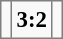<table bgcolor="#f9f9f9" cellpadding="3" cellspacing="0" border="1" style="font-size: 95%; border: gray solid 1px; border-collapse: collapse; background: #f9f9f9;">
<tr>
<td><strong></strong></td>
<td align="center"><strong>3:2</strong></td>
<td></td>
</tr>
</table>
